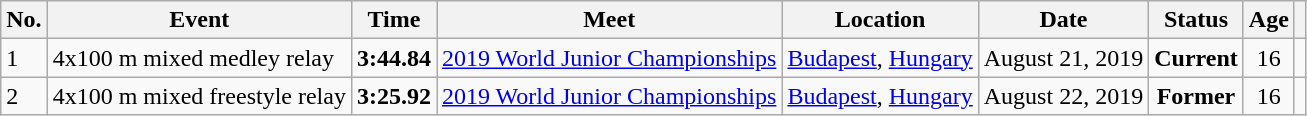<table class="wikitable sortable">
<tr>
<th>No.</th>
<th>Event</th>
<th>Time</th>
<th>Meet</th>
<th>Location</th>
<th>Date</th>
<th>Status</th>
<th>Age</th>
<th></th>
</tr>
<tr>
<td>1</td>
<td>4x100 m mixed medley relay</td>
<td style="text-align:center;"><strong>3:44.84</strong></td>
<td><a href='#'>2019 World Junior Championships</a></td>
<td><a href='#'>Budapest</a>, <a href='#'>Hungary</a></td>
<td>August 21, 2019</td>
<td style="text-align:center;"><strong>Current</strong></td>
<td style="text-align:center;">16</td>
<td style="text-align:center;"></td>
</tr>
<tr>
<td>2</td>
<td>4x100 m mixed freestyle relay</td>
<td style="text-align:center;"><strong>3:25.92</strong></td>
<td><a href='#'>2019 World Junior Championships</a></td>
<td><a href='#'>Budapest</a>, <a href='#'>Hungary</a></td>
<td>August 22, 2019</td>
<td style="text-align:center;"><strong>Former</strong></td>
<td style="text-align:center;">16</td>
<td style="text-align:center;"></td>
</tr>
</table>
